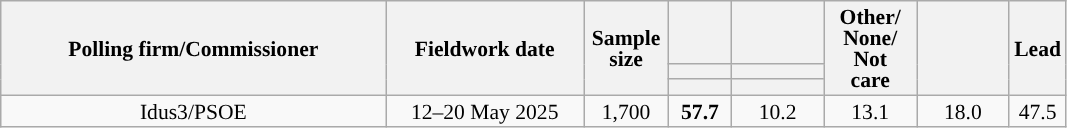<table class="wikitable collapsible collapsed" style="text-align:center; font-size:90%; line-height:14px;">
<tr style="height:42px;">
<th style="width:250px;" rowspan="3">Polling firm/Commissioner</th>
<th style="width:125px;" rowspan="3">Fieldwork date</th>
<th style="width:50px;" rowspan="3">Sample size</th>
<th style="width:35px;"></th>
<th style="width:55px;"></th>
<th style="width:55px;" rowspan="3">Other/<br>None/<br>Not<br>care</th>
<th style="width:55px;" rowspan="3"></th>
<th style="width:30px;" rowspan="3">Lead</th>
</tr>
<tr>
<th style="color:inherit;background:"></th>
<th style="color:inherit;background:"></th>
</tr>
<tr>
<th></th>
<th></th>
</tr>
<tr>
<td>Idus3/PSOE</td>
<td>12–20 May 2025</td>
<td>1,700</td>
<td><strong>57.7</strong></td>
<td>10.2</td>
<td>13.1</td>
<td>18.0</td>
<td style="background:">47.5</td>
</tr>
</table>
